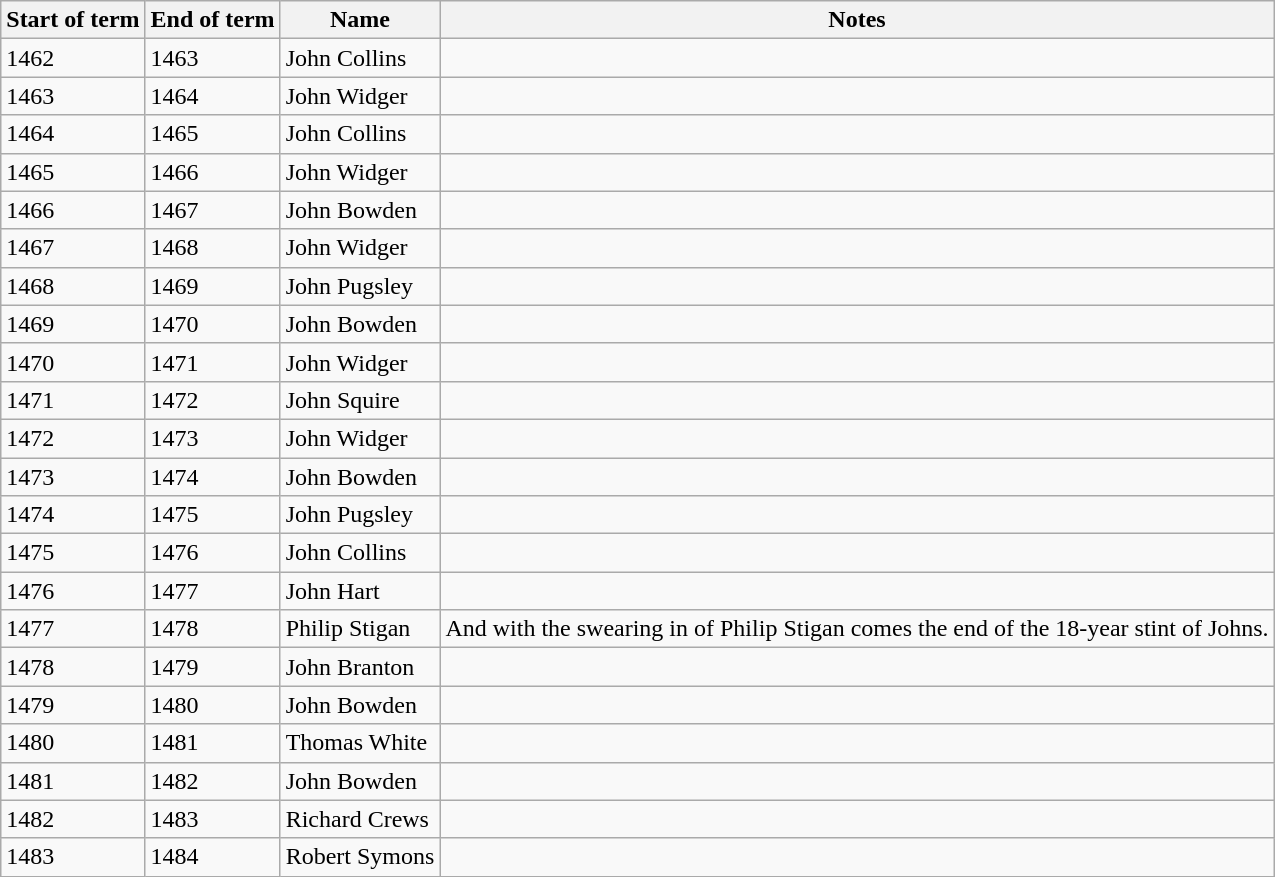<table class="wikitable mw-collapsible mw-collapsed">
<tr>
<th>Start of term</th>
<th>End of term</th>
<th>Name</th>
<th>Notes</th>
</tr>
<tr>
<td>1462</td>
<td>1463</td>
<td>John Collins</td>
<td></td>
</tr>
<tr>
<td>1463</td>
<td>1464</td>
<td>John Widger</td>
<td></td>
</tr>
<tr>
<td>1464</td>
<td>1465</td>
<td>John Collins</td>
<td></td>
</tr>
<tr>
<td>1465</td>
<td>1466</td>
<td>John Widger</td>
<td></td>
</tr>
<tr>
<td>1466</td>
<td>1467</td>
<td>John Bowden</td>
<td></td>
</tr>
<tr>
<td>1467</td>
<td>1468</td>
<td>John Widger</td>
<td></td>
</tr>
<tr>
<td>1468</td>
<td>1469</td>
<td>John Pugsley</td>
<td></td>
</tr>
<tr>
<td>1469</td>
<td>1470</td>
<td>John Bowden</td>
<td></td>
</tr>
<tr>
<td>1470</td>
<td>1471</td>
<td>John Widger</td>
<td></td>
</tr>
<tr>
<td>1471</td>
<td>1472</td>
<td>John Squire</td>
<td></td>
</tr>
<tr>
<td>1472</td>
<td>1473</td>
<td>John Widger</td>
<td></td>
</tr>
<tr>
<td>1473</td>
<td>1474</td>
<td>John Bowden</td>
<td></td>
</tr>
<tr>
<td>1474</td>
<td>1475</td>
<td>John Pugsley</td>
<td></td>
</tr>
<tr>
<td>1475</td>
<td>1476</td>
<td>John Collins</td>
<td></td>
</tr>
<tr>
<td>1476</td>
<td>1477</td>
<td>John Hart</td>
<td></td>
</tr>
<tr>
<td>1477</td>
<td>1478</td>
<td>Philip Stigan</td>
<td>And with the swearing in of Philip Stigan comes the end of the 18-year stint of Johns.</td>
</tr>
<tr>
<td>1478</td>
<td>1479</td>
<td>John Branton</td>
<td></td>
</tr>
<tr>
<td>1479</td>
<td>1480</td>
<td>John Bowden</td>
<td></td>
</tr>
<tr>
<td>1480</td>
<td>1481</td>
<td>Thomas White</td>
<td></td>
</tr>
<tr>
<td>1481</td>
<td>1482</td>
<td>John Bowden</td>
<td></td>
</tr>
<tr>
<td>1482</td>
<td>1483</td>
<td>Richard Crews</td>
<td></td>
</tr>
<tr>
<td>1483</td>
<td>1484</td>
<td>Robert Symons</td>
<td></td>
</tr>
</table>
